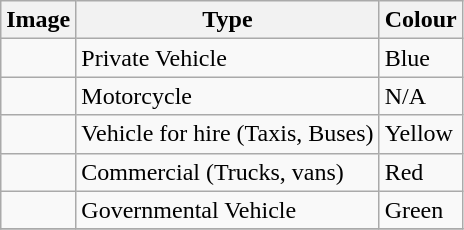<table class=wikitable>
<tr>
<th>Image</th>
<th>Type</th>
<th>Colour</th>
</tr>
<tr>
<td><br></td>
<td>Private Vehicle</td>
<td>Blue</td>
</tr>
<tr>
<td><br></td>
<td>Motorcycle</td>
<td>N/A</td>
</tr>
<tr>
<td><br></td>
<td>Vehicle for hire (Taxis, Buses)</td>
<td>Yellow</td>
</tr>
<tr>
<td><br></td>
<td>Commercial (Trucks, vans)</td>
<td>Red</td>
</tr>
<tr>
<td><br></td>
<td>Governmental Vehicle</td>
<td>Green</td>
</tr>
<tr>
</tr>
</table>
